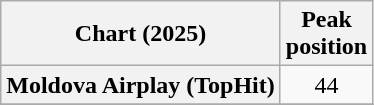<table class="wikitable plainrowheaders" style="text-align:center">
<tr>
<th scope="col">Chart (2025)</th>
<th scope="col">Peak<br>position</th>
</tr>
<tr>
<th scope="row">Moldova Airplay (TopHit)</th>
<td>44</td>
</tr>
<tr>
</tr>
</table>
